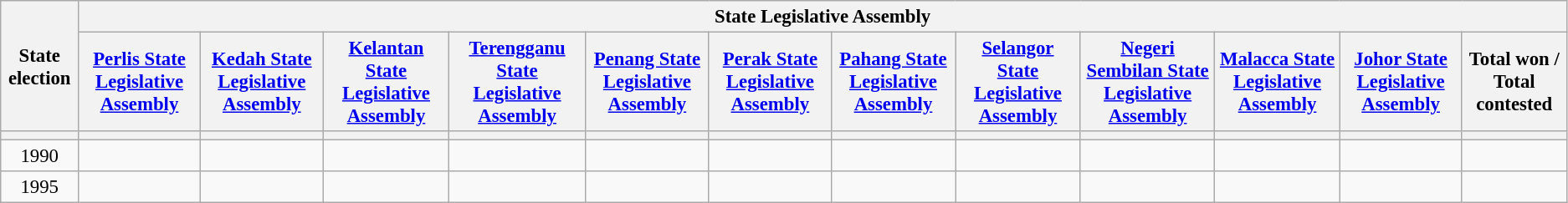<table class="wikitable sortable" style="text-align:center; font-size:95%;">
<tr>
<th rowspan=2>State election</th>
<th colspan=12>State Legislative Assembly</th>
</tr>
<tr>
<th><a href='#'>Perlis State Legislative Assembly</a></th>
<th><a href='#'>Kedah State Legislative Assembly</a></th>
<th><a href='#'>Kelantan State Legislative Assembly</a></th>
<th><a href='#'>Terengganu State Legislative Assembly</a></th>
<th><a href='#'>Penang State Legislative Assembly</a></th>
<th><a href='#'>Perak State Legislative Assembly</a></th>
<th><a href='#'>Pahang State Legislative Assembly</a></th>
<th><a href='#'>Selangor State Legislative Assembly</a></th>
<th><a href='#'>Negeri Sembilan State Legislative Assembly</a></th>
<th><a href='#'>Malacca State Legislative Assembly</a></th>
<th><a href='#'>Johor State Legislative Assembly</a></th>
<th>Total won / Total contested</th>
</tr>
<tr>
<th></th>
<th></th>
<th></th>
<th></th>
<th></th>
<th></th>
<th></th>
<th></th>
<th></th>
<th></th>
<th></th>
<th></th>
<th></th>
</tr>
<tr>
<td>1990</td>
<td></td>
<td></td>
<td></td>
<td></td>
<td></td>
<td></td>
<td></td>
<td></td>
<td></td>
<td></td>
<td></td>
<td></td>
</tr>
<tr>
<td>1995</td>
<td></td>
<td></td>
<td></td>
<td></td>
<td></td>
<td></td>
<td></td>
<td></td>
<td></td>
<td></td>
<td></td>
<td></td>
</tr>
</table>
